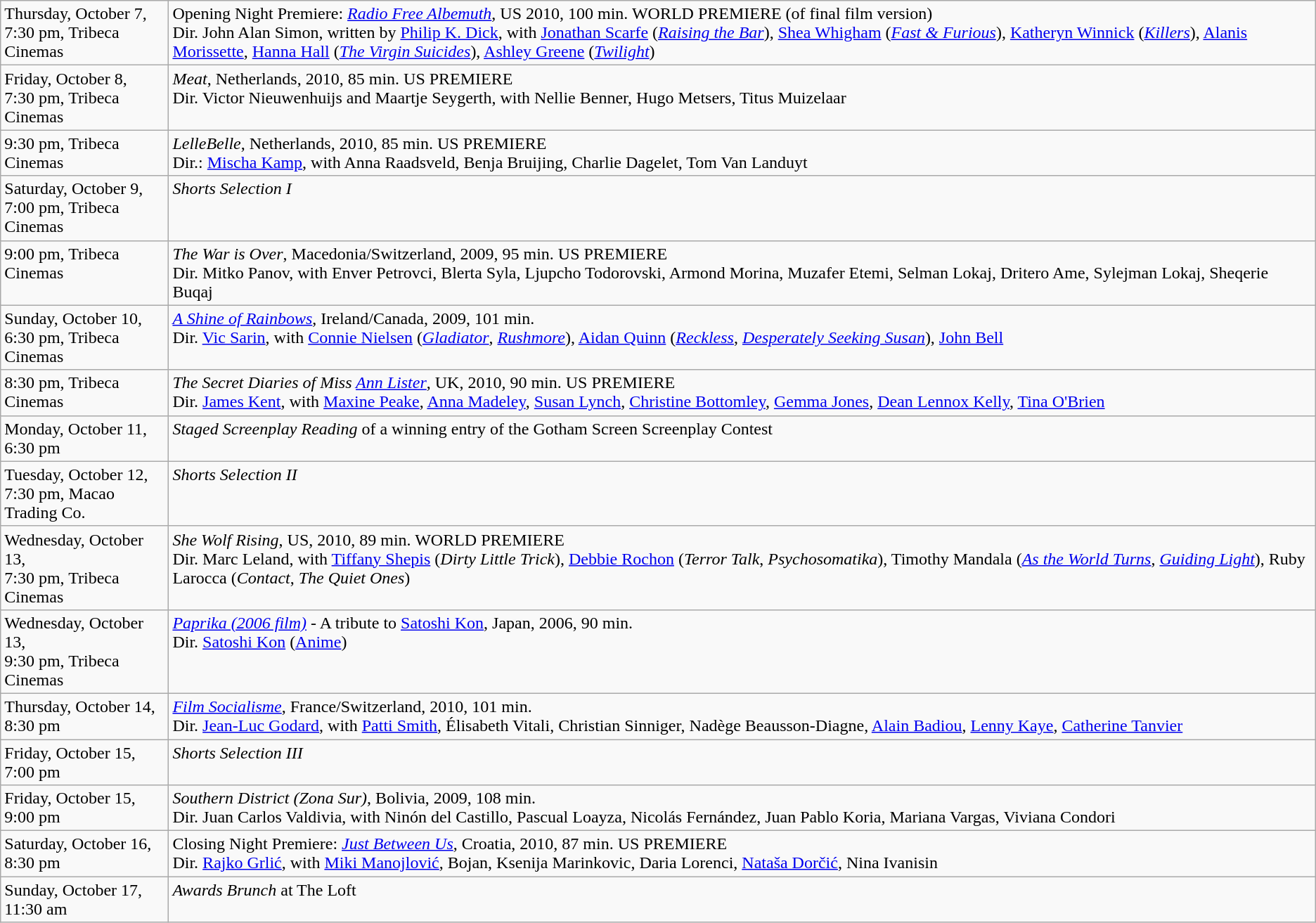<table class="wikitable">
<tr valign="top">
<td>Thursday, October 7, <br>7:30 pm, Tribeca Cinemas</td>
<td>Opening Night Premiere: <a href='#'><em>Radio Free Albemuth</em></a>, US 2010, 100 min. WORLD PREMIERE (of final film version)<br>Dir. John Alan Simon, written by <a href='#'>Philip K. Dick</a>, with <a href='#'>Jonathan Scarfe</a> (<em><a href='#'>Raising the Bar</a></em>), <a href='#'>Shea Whigham</a> (<em><a href='#'>Fast & Furious</a></em>), <a href='#'>Katheryn Winnick</a> (<em><a href='#'>Killers</a></em>), <a href='#'>Alanis Morissette</a>, <a href='#'>Hanna Hall</a> (<em><a href='#'>The Virgin Suicides</a></em>), <a href='#'>Ashley Greene</a> (<em><a href='#'>Twilight</a></em>)</td>
</tr>
<tr valign="top">
<td>Friday, October 8, <br>7:30 pm, Tribeca Cinemas</td>
<td><em>Meat</em>, Netherlands, 2010, 85 min. US PREMIERE<br>Dir. Victor Nieuwenhuijs and Maartje Seygerth, with Nellie Benner, Hugo Metsers, Titus Muizelaar</td>
</tr>
<tr valign="top">
<td>9:30 pm, Tribeca Cinemas</td>
<td><em>LelleBelle</em>, Netherlands, 2010, 85 min. US PREMIERE<br>Dir.: <a href='#'>Mischa Kamp</a>, with Anna Raadsveld, Benja Bruijing, Charlie Dagelet, Tom Van Landuyt</td>
</tr>
<tr valign="top">
<td>Saturday, October 9, <br>7:00 pm, Tribeca Cinemas</td>
<td><em>Shorts Selection I</em></td>
</tr>
<tr valign="top">
<td>9:00 pm, Tribeca Cinemas</td>
<td><em>The War is Over</em>, Macedonia/Switzerland, 2009, 95 min. US PREMIERE<br>Dir. Mitko Panov, with Enver Petrovci, Blerta Syla, Ljupcho Todorovski, Armond Morina, Muzafer Etemi, Selman Lokaj, Dritero Ame, Sylejman Lokaj, Sheqerie Buqaj</td>
</tr>
<tr valign="top">
<td>Sunday, October 10, <br>6:30 pm, Tribeca Cinemas</td>
<td><em><a href='#'>A Shine of Rainbows</a></em>, Ireland/Canada, 2009, 101 min.<br>Dir. <a href='#'>Vic Sarin</a>, with <a href='#'>Connie Nielsen</a> (<em><a href='#'>Gladiator</a></em>, <em><a href='#'>Rushmore</a></em>), <a href='#'>Aidan Quinn</a> (<em><a href='#'>Reckless</a></em>, <em><a href='#'>Desperately Seeking Susan</a></em>), <a href='#'>John Bell</a></td>
</tr>
<tr valign="top">
<td>8:30 pm, Tribeca Cinemas</td>
<td><em>The Secret Diaries of Miss <a href='#'>Ann Lister</a></em>, UK, 2010, 90 min. US PREMIERE<br>Dir. <a href='#'>James Kent</a>, with <a href='#'>Maxine Peake</a>, <a href='#'>Anna Madeley</a>, <a href='#'>Susan Lynch</a>, <a href='#'>Christine Bottomley</a>, <a href='#'>Gemma Jones</a>, <a href='#'>Dean Lennox Kelly</a>, <a href='#'>Tina O'Brien</a></td>
</tr>
<tr valign="top">
<td>Monday, October 11, <br>6:30 pm</td>
<td><em>Staged Screenplay Reading</em> of a winning entry of the Gotham Screen Screenplay Contest</td>
</tr>
<tr valign="top">
<td>Tuesday, October 12, <br>7:30 pm, Macao Trading Co.</td>
<td><em>Shorts Selection II</em></td>
</tr>
<tr valign="top">
<td>Wednesday, October 13, <br>7:30 pm, Tribeca Cinemas</td>
<td><em>She Wolf Rising</em>, US, 2010, 89 min. WORLD PREMIERE<br>Dir. Marc Leland, with <a href='#'>Tiffany Shepis</a> (<em>Dirty Little Trick</em>), <a href='#'>Debbie Rochon</a> (<em>Terror Talk</em>, <em>Psychosomatika</em>), Timothy Mandala (<em><a href='#'>As the World Turns</a></em>, <em><a href='#'>Guiding Light</a></em>), Ruby Larocca (<em>Contact</em>, <em>The Quiet Ones</em>)</td>
</tr>
<tr valign="top">
<td>Wednesday, October 13, <br>9:30 pm, Tribeca Cinemas</td>
<td><em><a href='#'>Paprika (2006 film)</a></em> - A tribute to <a href='#'>Satoshi Kon</a>, Japan, 2006, 90 min.<br>Dir. <a href='#'>Satoshi Kon</a> (<a href='#'>Anime</a>)</td>
</tr>
<tr valign="top">
<td>Thursday, October 14, <br>8:30 pm</td>
<td><em><a href='#'>Film Socialisme</a></em>, France/Switzerland, 2010, 101 min.<br>Dir. <a href='#'>Jean-Luc Godard</a>, with <a href='#'>Patti Smith</a>, Élisabeth Vitali, Christian Sinniger, Nadège Beausson-Diagne, <a href='#'>Alain Badiou</a>, <a href='#'>Lenny Kaye</a>, <a href='#'>Catherine Tanvier</a></td>
</tr>
<tr valign="top">
<td>Friday, October 15, <br>7:00 pm</td>
<td><em>Shorts Selection III</em></td>
</tr>
<tr valign="top">
<td>Friday, October 15, <br>9:00 pm</td>
<td><em>Southern District (Zona Sur)</em>, Bolivia, 2009, 108 min.  <br>Dir. Juan Carlos Valdivia, with Ninón del Castillo, Pascual Loayza, Nicolás Fernández, Juan Pablo Koria, Mariana Vargas, Viviana Condori</td>
</tr>
<tr valign="top">
<td>Saturday, October 16, <br>8:30 pm</td>
<td>Closing Night Premiere: <em><a href='#'>Just Between Us</a></em>, Croatia, 2010, 87 min. US PREMIERE<br>Dir. <a href='#'>Rajko Grlić</a>, with <a href='#'>Miki Manojlović</a>, Bojan, Ksenija Marinkovic, Daria Lorenci, <a href='#'>Nataša Dorčić</a>, Nina Ivanisin</td>
</tr>
<tr valign="top">
<td>Sunday, October 17, <br>11:30 am</td>
<td><em>Awards Brunch</em> at The Loft</td>
</tr>
</table>
